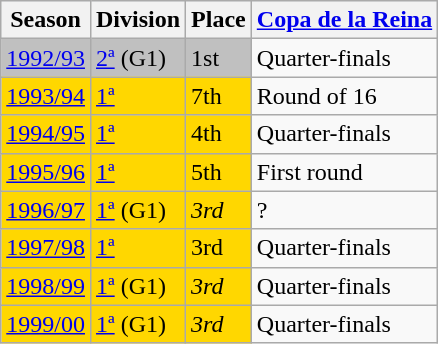<table class="wikitable">
<tr style="background:#f0f6fa;">
<th>Season</th>
<th>Division</th>
<th>Place</th>
<th><a href='#'>Copa de la Reina</a></th>
</tr>
<tr>
<td style="background:silver;"><a href='#'>1992/93</a></td>
<td style="background:silver;"><a href='#'>2ª</a> (G1)</td>
<td style="background:silver;">1st</td>
<td>Quarter-finals</td>
</tr>
<tr>
<td style="background:gold;"><a href='#'>1993/94</a></td>
<td style="background:gold;"><a href='#'>1ª</a></td>
<td style="background:gold;">7th</td>
<td>Round of 16</td>
</tr>
<tr>
<td style="background:gold;"><a href='#'>1994/95</a></td>
<td style="background:gold;"><a href='#'>1ª</a></td>
<td style="background:gold;">4th</td>
<td>Quarter-finals</td>
</tr>
<tr>
<td style="background:gold;"><a href='#'>1995/96</a></td>
<td style="background:gold;"><a href='#'>1ª</a></td>
<td style="background:gold;">5th</td>
<td>First round</td>
</tr>
<tr>
<td style="background:gold;"><a href='#'>1996/97</a></td>
<td style="background:gold;"><a href='#'>1ª</a> (G1)</td>
<td style="background:gold;"><em>3rd</em></td>
<td>?</td>
</tr>
<tr>
<td style="background:gold;"><a href='#'>1997/98</a></td>
<td style="background:gold;"><a href='#'>1ª</a></td>
<td style="background:gold;">3rd</td>
<td>Quarter-finals</td>
</tr>
<tr>
<td style="background:gold;"><a href='#'>1998/99</a></td>
<td style="background:gold;"><a href='#'>1ª</a> (G1)</td>
<td style="background:gold;"><em>3rd</em></td>
<td>Quarter-finals</td>
</tr>
<tr>
<td style="background:gold;"><a href='#'>1999/00</a></td>
<td style="background:gold;"><a href='#'>1ª</a> (G1)</td>
<td style="background:gold;"><em>3rd</em></td>
<td>Quarter-finals</td>
</tr>
</table>
